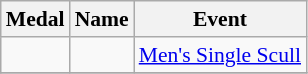<table class="wikitable sortable" style="font-size:90%">
<tr>
<th>Medal</th>
<th>Name</th>
<th>Event</th>
</tr>
<tr>
<td></td>
<td></td>
<td><a href='#'>Men's Single Scull</a></td>
</tr>
<tr>
</tr>
</table>
